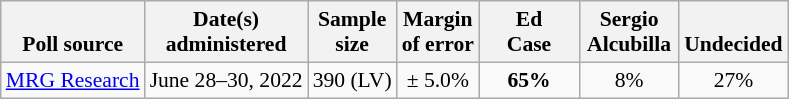<table class="wikitable" style="font-size:90%;text-align:center;">
<tr valign=bottom>
<th>Poll source</th>
<th>Date(s)<br>administered</th>
<th>Sample<br>size</th>
<th>Margin<br>of error</th>
<th style="width:60px;">Ed<br>Case</th>
<th style="width:60px;">Sergio<br>Alcubilla</th>
<th>Undecided</th>
</tr>
<tr>
<td style="text-align:left;"><a href='#'>MRG Research</a></td>
<td>June 28–30, 2022</td>
<td>390 (LV)</td>
<td>± 5.0%</td>
<td><strong>65%</strong></td>
<td>8%</td>
<td>27%</td>
</tr>
</table>
